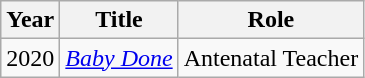<table class="wikitable sortable">
<tr>
<th>Year</th>
<th>Title</th>
<th>Role</th>
</tr>
<tr>
<td>2020</td>
<td><em><a href='#'>Baby Done</a></em></td>
<td>Antenatal Teacher</td>
</tr>
</table>
